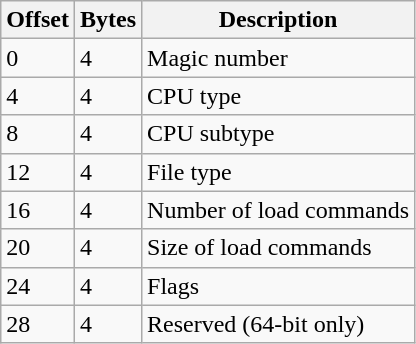<table class="wikitable">
<tr>
<th>Offset</th>
<th>Bytes</th>
<th>Description</th>
</tr>
<tr>
<td>0</td>
<td>4</td>
<td>Magic number</td>
</tr>
<tr>
<td>4</td>
<td>4</td>
<td>CPU type</td>
</tr>
<tr>
<td>8</td>
<td>4</td>
<td>CPU subtype</td>
</tr>
<tr>
<td>12</td>
<td>4</td>
<td>File type</td>
</tr>
<tr>
<td>16</td>
<td>4</td>
<td>Number of load commands</td>
</tr>
<tr>
<td>20</td>
<td>4</td>
<td>Size of load commands</td>
</tr>
<tr>
<td>24</td>
<td>4</td>
<td>Flags</td>
</tr>
<tr>
<td>28</td>
<td>4</td>
<td>Reserved (64-bit only)</td>
</tr>
</table>
